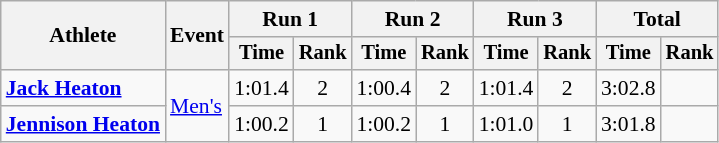<table class=wikitable style=font-size:90%;text-align:center>
<tr>
<th rowspan=2>Athlete</th>
<th rowspan=2>Event</th>
<th colspan=2>Run 1</th>
<th colspan=2>Run 2</th>
<th colspan=2>Run 3</th>
<th colspan=2>Total</th>
</tr>
<tr style=font-size:95%>
<th>Time</th>
<th>Rank</th>
<th>Time</th>
<th>Rank</th>
<th>Time</th>
<th>Rank</th>
<th>Time</th>
<th>Rank</th>
</tr>
<tr>
<td align=left><strong><a href='#'>Jack Heaton</a></strong></td>
<td align=left rowspan=2><a href='#'>Men's</a></td>
<td>1:01.4</td>
<td>2</td>
<td>1:00.4</td>
<td>2</td>
<td>1:01.4</td>
<td>2</td>
<td>3:02.8</td>
<td></td>
</tr>
<tr>
<td align=left><strong><a href='#'>Jennison Heaton</a></strong></td>
<td>1:00.2</td>
<td>1</td>
<td>1:00.2</td>
<td>1</td>
<td>1:01.0</td>
<td>1</td>
<td>3:01.8</td>
<td></td>
</tr>
</table>
